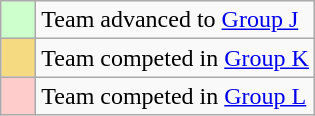<table class="wikitable">
<tr>
<td style="background: #ccffcc;">    </td>
<td>Team advanced to <a href='#'>Group J</a></td>
</tr>
<tr>
<td style="background: #F5DA81;">    </td>
<td>Team competed in <a href='#'>Group K</a></td>
</tr>
<tr>
<td style="background: #ffcccc;">    </td>
<td>Team competed in <a href='#'>Group L</a></td>
</tr>
</table>
